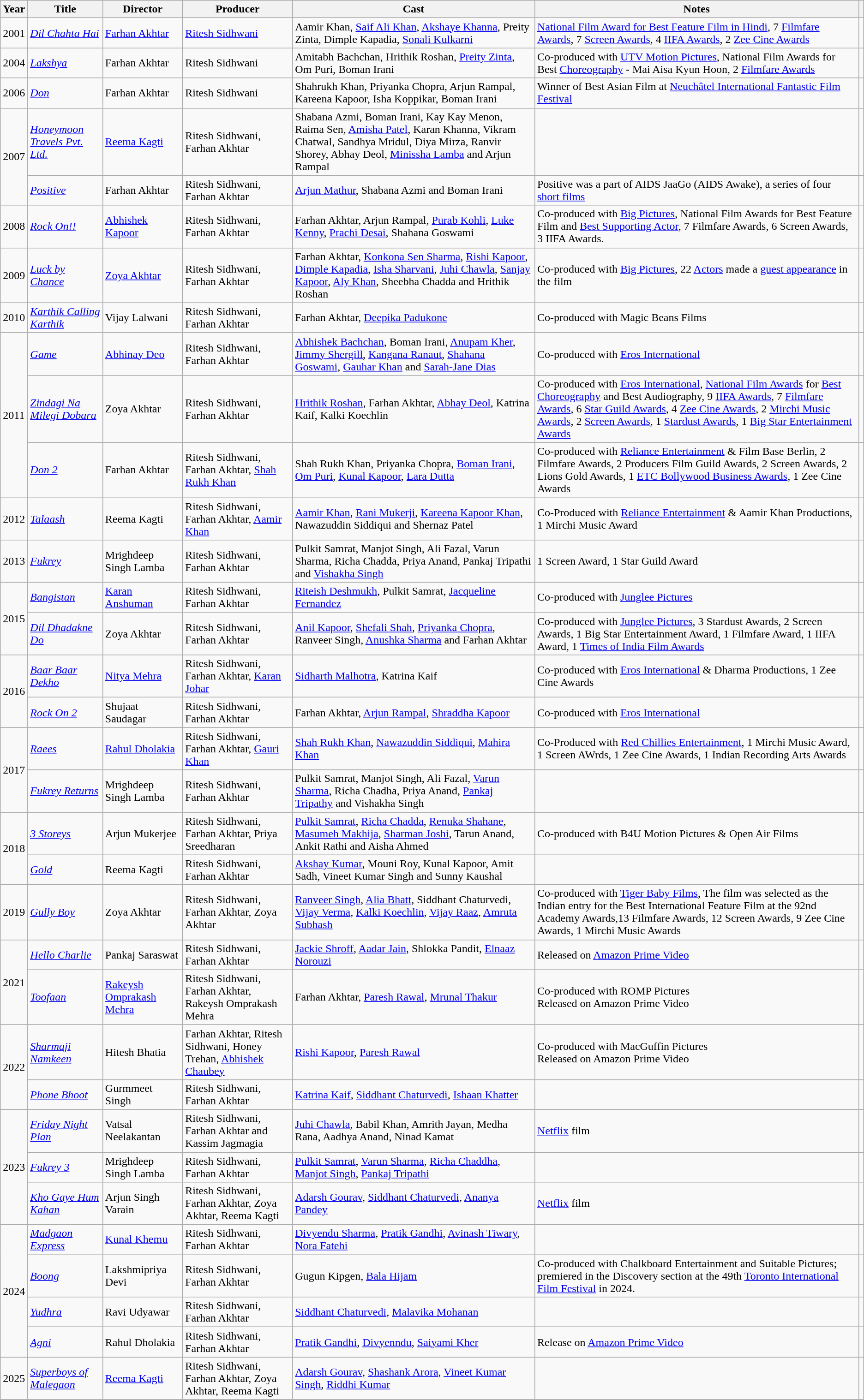<table class="wikitable plainrowheaders sortable">
<tr>
<th scope="col">Year</th>
<th scope="col">Title</th>
<th scope="col">Director</th>
<th scope="col">Producer</th>
<th scope="col">Cast</th>
<th scope="col">Notes</th>
<th scope="col" class="unsortable"></th>
</tr>
<tr>
<td>2001</td>
<td><em><a href='#'>Dil Chahta Hai</a></em></td>
<td><a href='#'>Farhan Akhtar</a></td>
<td><a href='#'>Ritesh Sidhwani</a></td>
<td>Aamir Khan, <a href='#'>Saif Ali Khan</a>, <a href='#'>Akshaye Khanna</a>, Preity Zinta, Dimple Kapadia, <a href='#'>Sonali Kulkarni</a></td>
<td><a href='#'>National Film Award for Best Feature Film in Hindi</a>, 7 <a href='#'>Filmfare Awards</a>, 7 <a href='#'>Screen Awards</a>, 4 <a href='#'>IIFA Awards</a>, 2 <a href='#'>Zee Cine Awards</a></td>
<td></td>
</tr>
<tr>
<td>2004</td>
<td><em><a href='#'>Lakshya</a></em></td>
<td>Farhan Akhtar</td>
<td>Ritesh Sidhwani</td>
<td>Amitabh Bachchan, Hrithik Roshan, <a href='#'>Preity Zinta</a>, Om Puri, Boman Irani</td>
<td>Co-produced with <a href='#'>UTV Motion Pictures</a>,  National Film Awards for Best <a href='#'>Choreography</a> - Mai Aisa Kyun Hoon, 2 <a href='#'>Filmfare Awards</a></td>
<td></td>
</tr>
<tr>
<td>2006</td>
<td><em><a href='#'>Don</a></em></td>
<td>Farhan Akhtar</td>
<td>Ritesh Sidhwani</td>
<td>Shahrukh Khan, Priyanka Chopra, Arjun Rampal, Kareena Kapoor, Isha Koppikar, Boman Irani</td>
<td>Winner of Best Asian Film at <a href='#'>Neuchâtel International Fantastic Film Festival</a></td>
<td></td>
</tr>
<tr>
<td rowspan="2">2007</td>
<td><em><a href='#'>Honeymoon Travels Pvt. Ltd.</a></em></td>
<td><a href='#'>Reema Kagti</a></td>
<td>Ritesh Sidhwani, Farhan Akhtar</td>
<td>Shabana Azmi, Boman Irani, Kay Kay Menon, Raima Sen, <a href='#'>Amisha Patel</a>, Karan Khanna, Vikram Chatwal, Sandhya Mridul, Diya Mirza, Ranvir Shorey, Abhay Deol, <a href='#'>Minissha Lamba</a> and Arjun Rampal</td>
<td></td>
<td></td>
</tr>
<tr>
<td><em><a href='#'>Positive</a></em></td>
<td>Farhan Akhtar</td>
<td>Ritesh Sidhwani, Farhan Akhtar</td>
<td><a href='#'>Arjun Mathur</a>, Shabana Azmi and Boman Irani</td>
<td>Positive was a part of AIDS JaaGo (AIDS Awake), a series of four <a href='#'>short films</a></td>
<td></td>
</tr>
<tr>
<td>2008</td>
<td><em><a href='#'>Rock On!!</a></em></td>
<td><a href='#'>Abhishek Kapoor</a></td>
<td>Ritesh Sidhwani, Farhan Akhtar</td>
<td>Farhan Akhtar, Arjun Rampal, <a href='#'>Purab Kohli</a>, <a href='#'>Luke Kenny</a>, <a href='#'>Prachi Desai</a>, Shahana Goswami</td>
<td>Co-produced with <a href='#'>Big Pictures</a>, National Film Awards for Best Feature Film and <a href='#'>Best Supporting Actor</a>, 7 Filmfare Awards, 6 Screen Awards, 3 IIFA Awards.</td>
<td></td>
</tr>
<tr>
<td>2009</td>
<td><em><a href='#'>Luck by Chance</a></em></td>
<td><a href='#'>Zoya Akhtar</a></td>
<td>Ritesh Sidhwani, Farhan Akhtar</td>
<td>Farhan Akhtar, <a href='#'>Konkona Sen Sharma</a>, <a href='#'>Rishi Kapoor</a>, <a href='#'>Dimple Kapadia</a>, <a href='#'>Isha Sharvani</a>, <a href='#'>Juhi Chawla</a>, <a href='#'>Sanjay Kapoor</a>, <a href='#'>Aly Khan</a>, Sheebha Chadda and Hrithik Roshan</td>
<td>Co-produced with <a href='#'>Big Pictures</a>, 22 <a href='#'>Actors</a> made a <a href='#'>guest appearance</a> in the film</td>
<td></td>
</tr>
<tr>
<td>2010</td>
<td><em><a href='#'>Karthik Calling Karthik</a></em></td>
<td>Vijay Lalwani</td>
<td>Ritesh Sidhwani, Farhan Akhtar</td>
<td>Farhan Akhtar, <a href='#'>Deepika Padukone</a></td>
<td>Co-produced with Magic Beans Films</td>
<td></td>
</tr>
<tr>
<td rowspan="3">2011</td>
<td><em><a href='#'>Game</a></em></td>
<td><a href='#'>Abhinay Deo</a></td>
<td>Ritesh Sidhwani, Farhan Akhtar</td>
<td><a href='#'>Abhishek Bachchan</a>, Boman Irani, <a href='#'>Anupam Kher</a>, <a href='#'>Jimmy Shergill</a>, <a href='#'>Kangana Ranaut</a>, <a href='#'>Shahana Goswami</a>, <a href='#'>Gauhar Khan</a> and <a href='#'>Sarah-Jane Dias</a></td>
<td>Co-produced with <a href='#'>Eros International</a></td>
<td></td>
</tr>
<tr>
<td><em><a href='#'>Zindagi Na Milegi Dobara</a></em></td>
<td>Zoya Akhtar</td>
<td>Ritesh Sidhwani, Farhan Akhtar</td>
<td><a href='#'>Hrithik Roshan</a>, Farhan Akhtar, <a href='#'>Abhay Deol</a>, Katrina Kaif, Kalki Koechlin</td>
<td>Co-produced with <a href='#'>Eros International</a>, <a href='#'>National Film Awards</a> for <a href='#'>Best Choreography</a> and Best Audiography, 9 <a href='#'>IIFA Awards</a>, 7 <a href='#'>Filmfare Awards</a>, 6 <a href='#'>Star Guild Awards</a>, 4 <a href='#'>Zee Cine Awards</a>, 2 <a href='#'>Mirchi Music Awards</a>, 2 <a href='#'>Screen Awards</a>, 1 <a href='#'>Stardust Awards</a>, 1 <a href='#'>Big Star Entertainment Awards</a></td>
<td></td>
</tr>
<tr>
<td><em><a href='#'>Don 2</a></em></td>
<td>Farhan Akhtar</td>
<td>Ritesh Sidhwani, Farhan Akhtar, <a href='#'>Shah Rukh Khan</a></td>
<td>Shah Rukh Khan, Priyanka Chopra, <a href='#'>Boman Irani</a>, <a href='#'>Om Puri</a>, <a href='#'>Kunal Kapoor</a>, <a href='#'>Lara Dutta</a></td>
<td>Co-produced with <a href='#'>Reliance Entertainment</a> & Film Base Berlin,  2 Filmfare Awards, 2 Producers Film Guild Awards, 2 Screen Awards, 2 Lions Gold Awards, 1 <a href='#'>ETC Bollywood Business Awards</a>, 1 Zee Cine Awards</td>
<td></td>
</tr>
<tr>
<td>2012</td>
<td><em><a href='#'>Talaash</a></em></td>
<td>Reema Kagti</td>
<td>Ritesh Sidhwani, Farhan Akhtar, <a href='#'>Aamir Khan</a></td>
<td><a href='#'>Aamir Khan</a>, <a href='#'>Rani Mukerji</a>, <a href='#'>Kareena Kapoor Khan</a>, Nawazuddin Siddiqui and Shernaz Patel</td>
<td>Co-Produced with <a href='#'>Reliance Entertainment</a> & Aamir Khan Productions, 1 Mirchi Music Award</td>
<td></td>
</tr>
<tr>
<td>2013</td>
<td><em><a href='#'>Fukrey</a></em></td>
<td>Mrighdeep Singh Lamba</td>
<td>Ritesh Sidhwani, Farhan Akhtar</td>
<td>Pulkit Samrat, Manjot Singh, Ali Fazal, Varun Sharma, Richa Chadda, Priya Anand, Pankaj Tripathi and <a href='#'>Vishakha Singh</a></td>
<td>1 Screen Award, 1 Star Guild Award</td>
<td></td>
</tr>
<tr>
<td rowspan="2">2015</td>
<td><em><a href='#'>Bangistan</a></em></td>
<td><a href='#'>Karan Anshuman</a></td>
<td>Ritesh Sidhwani, Farhan Akhtar</td>
<td><a href='#'>Riteish Deshmukh</a>, Pulkit Samrat, <a href='#'>Jacqueline Fernandez</a></td>
<td>Co-produced with <a href='#'>Junglee Pictures</a></td>
<td></td>
</tr>
<tr>
<td><em><a href='#'>Dil Dhadakne Do</a></em></td>
<td>Zoya Akhtar</td>
<td>Ritesh Sidhwani, Farhan Akhtar</td>
<td><a href='#'>Anil Kapoor</a>, <a href='#'>Shefali Shah</a>, <a href='#'>Priyanka Chopra</a>, Ranveer Singh, <a href='#'>Anushka Sharma</a> and Farhan Akhtar</td>
<td>Co-produced with <a href='#'>Junglee Pictures</a>, 3 Stardust Awards, 2 Screen Awards,  1 Big Star Entertainment Award, 1 Filmfare Award, 1 IIFA Award, 1 <a href='#'>Times of India Film Awards</a></td>
<td></td>
</tr>
<tr>
<td rowspan="2">2016</td>
<td><em><a href='#'>Baar Baar Dekho</a></em></td>
<td><a href='#'>Nitya Mehra</a></td>
<td>Ritesh Sidhwani, Farhan Akhtar, <a href='#'>Karan Johar</a></td>
<td><a href='#'>Sidharth Malhotra</a>, Katrina Kaif</td>
<td>Co-produced with <a href='#'>Eros International</a> & Dharma Productions, 1 Zee Cine Awards</td>
<td></td>
</tr>
<tr>
<td><em><a href='#'>Rock On 2</a></em></td>
<td>Shujaat Saudagar</td>
<td>Ritesh Sidhwani, Farhan Akhtar</td>
<td>Farhan Akhtar, <a href='#'>Arjun Rampal</a>, <a href='#'>Shraddha Kapoor</a></td>
<td>Co-produced with <a href='#'>Eros International</a></td>
<td></td>
</tr>
<tr>
<td rowspan="2">2017</td>
<td><em><a href='#'>Raees</a></em></td>
<td><a href='#'>Rahul Dholakia</a></td>
<td>Ritesh Sidhwani, Farhan Akhtar, <a href='#'>Gauri Khan</a></td>
<td><a href='#'>Shah Rukh Khan</a>, <a href='#'>Nawazuddin Siddiqui</a>, <a href='#'>Mahira Khan</a></td>
<td>Co-Produced with <a href='#'>Red Chillies Entertainment</a>,  1 Mirchi Music Award, 1 Screen AWrds, 1 Zee Cine Awards, 1 Indian Recording Arts Awards</td>
<td></td>
</tr>
<tr>
<td><em><a href='#'>Fukrey Returns</a></em></td>
<td>Mrighdeep Singh Lamba</td>
<td>Ritesh Sidhwani, Farhan Akhtar</td>
<td>Pulkit Samrat, Manjot Singh, Ali Fazal, <a href='#'>Varun Sharma</a>, Richa Chadha, Priya Anand, <a href='#'>Pankaj Tripathy</a> and Vishakha Singh</td>
<td></td>
<td></td>
</tr>
<tr>
<td rowspan="2">2018</td>
<td><em><a href='#'>3 Storeys</a></em></td>
<td>Arjun Mukerjee</td>
<td>Ritesh Sidhwani, Farhan Akhtar, Priya Sreedharan</td>
<td><a href='#'>Pulkit Samrat</a>, <a href='#'>Richa Chadda</a>, <a href='#'>Renuka Shahane</a>, <a href='#'>Masumeh Makhija</a>, <a href='#'>Sharman Joshi</a>, Tarun Anand, Ankit Rathi and Aisha Ahmed</td>
<td>Co-produced with B4U Motion Pictures & Open Air Films</td>
<td></td>
</tr>
<tr>
<td><em><a href='#'>Gold</a></em></td>
<td>Reema Kagti</td>
<td>Ritesh Sidhwani, Farhan Akhtar</td>
<td><a href='#'>Akshay Kumar</a>, Mouni Roy, Kunal Kapoor, Amit Sadh, Vineet Kumar Singh and Sunny Kaushal</td>
<td></td>
<td></td>
</tr>
<tr>
<td>2019</td>
<td><em><a href='#'>Gully Boy</a></em></td>
<td>Zoya Akhtar</td>
<td>Ritesh Sidhwani, Farhan Akhtar, Zoya Akhtar</td>
<td><a href='#'>Ranveer Singh</a>, <a href='#'>Alia Bhatt</a>, Siddhant Chaturvedi, <a href='#'>Vijay Verma</a>, <a href='#'>Kalki Koechlin</a>, <a href='#'>Vijay Raaz</a>, <a href='#'>Amruta Subhash</a></td>
<td>Co-produced with <a href='#'>Tiger Baby Films</a>, The film was selected as the Indian entry for the Best International Feature Film at the 92nd Academy Awards,13 Filmfare Awards, 12 Screen Awards, 9 Zee Cine Awards, 1 Mirchi Music Awards</td>
<td></td>
</tr>
<tr>
<td rowspan="2">2021</td>
<td><em><a href='#'>Hello Charlie</a></em></td>
<td>Pankaj Saraswat</td>
<td>Ritesh Sidhwani, Farhan Akhtar</td>
<td><a href='#'>Jackie Shroff</a>, <a href='#'>Aadar Jain</a>, Shlokka Pandit, <a href='#'>Elnaaz Norouzi</a></td>
<td>Released on <a href='#'>Amazon Prime Video</a></td>
<td></td>
</tr>
<tr>
<td align="left"><em><a href='#'>Toofaan</a></em></td>
<td><a href='#'>Rakeysh Omprakash Mehra</a></td>
<td>Ritesh Sidhwani, Farhan Akhtar, Rakeysh Omprakash Mehra</td>
<td>Farhan Akhtar, <a href='#'>Paresh Rawal</a>, <a href='#'>Mrunal Thakur</a></td>
<td>Co-produced with ROMP Pictures<br>Released on Amazon Prime Video</td>
<td></td>
</tr>
<tr>
<td rowspan="2">2022</td>
<td align="left"><em><a href='#'>Sharmaji Namkeen</a></em></td>
<td>Hitesh Bhatia</td>
<td>Farhan Akhtar, Ritesh Sidhwani, Honey Trehan, <a href='#'>Abhishek Chaubey</a></td>
<td><a href='#'>Rishi Kapoor</a>, <a href='#'>Paresh Rawal</a></td>
<td>Co-produced with MacGuffin Pictures<br>Released on Amazon Prime Video</td>
<td></td>
</tr>
<tr>
<td align="left"><em><a href='#'>Phone Bhoot</a></em></td>
<td>Gurmmeet Singh</td>
<td>Ritesh Sidhwani, Farhan Akhtar</td>
<td><a href='#'>Katrina Kaif</a>, <a href='#'>Siddhant Chaturvedi</a>, <a href='#'>Ishaan Khatter</a></td>
<td></td>
<td></td>
</tr>
<tr>
<td rowspan="3">2023</td>
<td><em><a href='#'>Friday Night Plan</a></em></td>
<td>Vatsal Neelakantan</td>
<td>Ritesh Sidhwani, Farhan Akhtar and Kassim Jagmagia</td>
<td><a href='#'>Juhi Chawla</a>, Babil Khan, Amrith Jayan, Medha Rana, Aadhya Anand, Ninad Kamat</td>
<td><a href='#'>Netflix</a> film</td>
<td></td>
</tr>
<tr>
<td><em><a href='#'>Fukrey 3</a></em></td>
<td>Mrighdeep Singh Lamba</td>
<td>Ritesh Sidhwani, Farhan Akhtar</td>
<td><a href='#'>Pulkit Samrat</a>, <a href='#'>Varun Sharma</a>, <a href='#'>Richa Chaddha</a>, <a href='#'>Manjot Singh</a>, <a href='#'>Pankaj Tripathi</a></td>
<td></td>
<td></td>
</tr>
<tr>
<td><em><a href='#'>Kho Gaye Hum Kahan</a></em></td>
<td>Arjun Singh Varain</td>
<td>Ritesh Sidhwani, Farhan Akhtar, Zoya Akhtar, Reema Kagti</td>
<td><a href='#'>Adarsh Gourav</a>, <a href='#'>Siddhant Chaturvedi</a>, <a href='#'>Ananya Pandey</a></td>
<td><a href='#'>Netflix</a> film</td>
<td></td>
</tr>
<tr>
<td rowspan="4">2024</td>
<td><em><a href='#'>Madgaon Express</a></em></td>
<td><a href='#'>Kunal Khemu</a></td>
<td>Ritesh Sidhwani, Farhan Akhtar</td>
<td><a href='#'>Divyendu Sharma</a>, <a href='#'>Pratik Gandhi</a>, <a href='#'>Avinash Tiwary</a>, <a href='#'>Nora Fatehi</a></td>
<td></td>
<td></td>
</tr>
<tr>
<td><em><a href='#'>Boong</a></em></td>
<td>Lakshmipriya Devi</td>
<td>Ritesh Sidhwani, Farhan Akhtar</td>
<td>Gugun Kipgen, <a href='#'>Bala Hijam</a></td>
<td>Co-produced with Chalkboard Entertainment and Suitable Pictures; premiered in the Discovery section at the 49th <a href='#'>Toronto International Film Festival</a> in 2024.</td>
<td></td>
</tr>
<tr>
<td><em><a href='#'>Yudhra</a></em></td>
<td>Ravi Udyawar</td>
<td>Ritesh Sidhwani, Farhan Akhtar</td>
<td><a href='#'>Siddhant Chaturvedi</a>, <a href='#'>Malavika Mohanan</a></td>
<td></td>
<td></td>
</tr>
<tr>
<td><em><a href='#'>Agni</a></em></td>
<td>Rahul Dholakia</td>
<td>Ritesh Sidhwani, Farhan Akhtar</td>
<td><a href='#'>Pratik Gandhi</a>, <a href='#'>Divyenndu</a>, <a href='#'>Saiyami Kher</a></td>
<td>Release on <a href='#'>Amazon Prime Video</a></td>
<td></td>
</tr>
<tr>
<td>2025</td>
<td><em><a href='#'>Superboys of Malegaon</a></em></td>
<td><a href='#'>Reema Kagti</a></td>
<td>Ritesh Sidhwani, Farhan Akhtar, Zoya Akhtar, Reema Kagti</td>
<td><a href='#'>Adarsh Gourav</a>, <a href='#'>Shashank Arora</a>, <a href='#'>Vineet Kumar Singh</a>, <a href='#'>Riddhi Kumar</a></td>
<td></td>
<td></td>
</tr>
<tr>
</tr>
</table>
